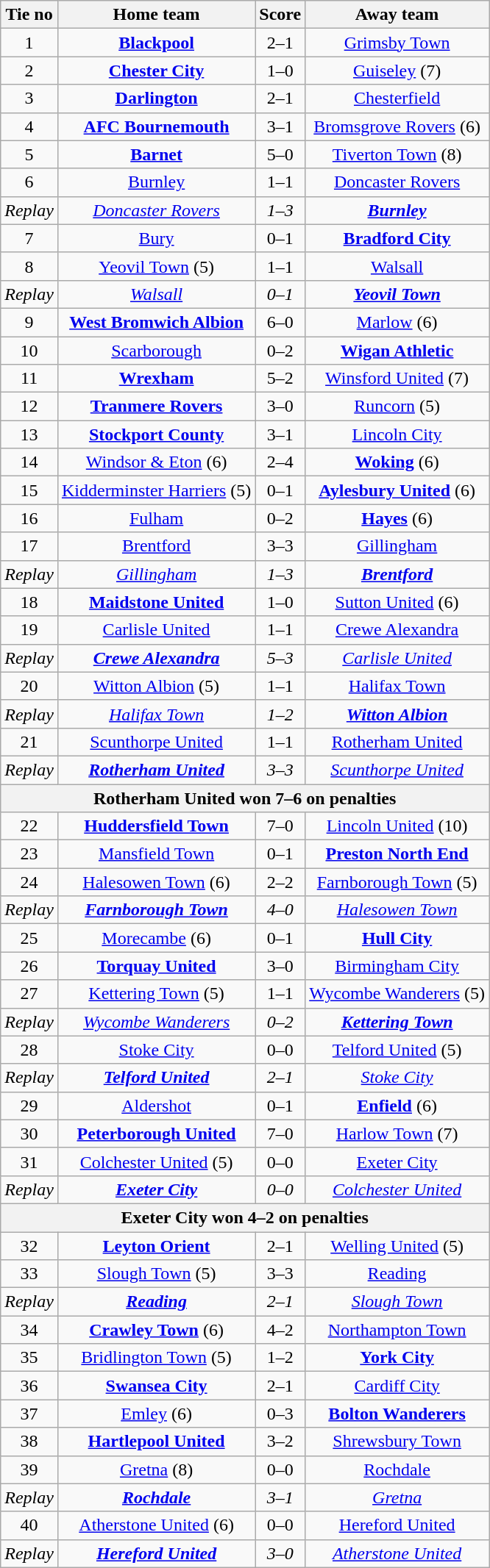<table class="wikitable" style="text-align: center">
<tr>
<th>Tie no</th>
<th>Home team</th>
<th>Score</th>
<th>Away team</th>
</tr>
<tr>
<td>1</td>
<td><strong><a href='#'>Blackpool</a></strong></td>
<td>2–1</td>
<td><a href='#'>Grimsby Town</a></td>
</tr>
<tr>
<td>2</td>
<td><strong><a href='#'>Chester City</a></strong></td>
<td>1–0</td>
<td><a href='#'>Guiseley</a> (7)</td>
</tr>
<tr>
<td>3</td>
<td><strong><a href='#'>Darlington</a></strong></td>
<td>2–1</td>
<td><a href='#'>Chesterfield</a></td>
</tr>
<tr>
<td>4</td>
<td><strong><a href='#'>AFC Bournemouth</a></strong></td>
<td>3–1</td>
<td><a href='#'>Bromsgrove Rovers</a> (6)</td>
</tr>
<tr>
<td>5</td>
<td><strong><a href='#'>Barnet</a></strong></td>
<td>5–0</td>
<td><a href='#'>Tiverton Town</a> (8)</td>
</tr>
<tr>
<td>6</td>
<td><a href='#'>Burnley</a></td>
<td>1–1</td>
<td><a href='#'>Doncaster Rovers</a></td>
</tr>
<tr>
<td><em>Replay</em></td>
<td><em><a href='#'>Doncaster Rovers</a></em></td>
<td><em>1–3</em></td>
<td><strong><em><a href='#'>Burnley</a></em></strong></td>
</tr>
<tr>
<td>7</td>
<td><a href='#'>Bury</a></td>
<td>0–1</td>
<td><strong><a href='#'>Bradford City</a></strong></td>
</tr>
<tr>
<td>8</td>
<td><a href='#'>Yeovil Town</a> (5)</td>
<td>1–1</td>
<td><a href='#'>Walsall</a></td>
</tr>
<tr>
<td><em>Replay</em></td>
<td><em><a href='#'>Walsall</a></em></td>
<td><em>0–1</em></td>
<td><strong><em><a href='#'>Yeovil Town</a></em></strong></td>
</tr>
<tr>
<td>9</td>
<td><strong><a href='#'>West Bromwich Albion</a></strong></td>
<td>6–0</td>
<td><a href='#'>Marlow</a> (6)</td>
</tr>
<tr>
<td>10</td>
<td><a href='#'>Scarborough</a></td>
<td>0–2</td>
<td><strong><a href='#'>Wigan Athletic</a></strong></td>
</tr>
<tr>
<td>11</td>
<td><strong><a href='#'>Wrexham</a></strong></td>
<td>5–2</td>
<td><a href='#'>Winsford United</a> (7)</td>
</tr>
<tr>
<td>12</td>
<td><strong><a href='#'>Tranmere Rovers</a></strong></td>
<td>3–0</td>
<td><a href='#'>Runcorn</a> (5)</td>
</tr>
<tr>
<td>13</td>
<td><strong><a href='#'>Stockport County</a></strong></td>
<td>3–1</td>
<td><a href='#'>Lincoln City</a></td>
</tr>
<tr>
<td>14</td>
<td><a href='#'>Windsor & Eton</a> (6)</td>
<td>2–4</td>
<td><strong><a href='#'>Woking</a></strong> (6)</td>
</tr>
<tr>
<td>15</td>
<td><a href='#'>Kidderminster Harriers</a> (5)</td>
<td>0–1</td>
<td><strong><a href='#'>Aylesbury United</a></strong> (6)</td>
</tr>
<tr>
<td>16</td>
<td><a href='#'>Fulham</a></td>
<td>0–2</td>
<td><strong><a href='#'>Hayes</a></strong> (6)</td>
</tr>
<tr>
<td>17</td>
<td><a href='#'>Brentford</a></td>
<td>3–3</td>
<td><a href='#'>Gillingham</a></td>
</tr>
<tr>
<td><em>Replay</em></td>
<td><em><a href='#'>Gillingham</a></em></td>
<td><em>1–3</em></td>
<td><strong><em><a href='#'>Brentford</a></em></strong></td>
</tr>
<tr>
<td>18</td>
<td><strong><a href='#'>Maidstone United</a></strong></td>
<td>1–0</td>
<td><a href='#'>Sutton United</a> (6)</td>
</tr>
<tr>
<td>19</td>
<td><a href='#'>Carlisle United</a></td>
<td>1–1</td>
<td><a href='#'>Crewe Alexandra</a></td>
</tr>
<tr>
<td><em>Replay</em></td>
<td><strong><em><a href='#'>Crewe Alexandra</a></em></strong></td>
<td><em>5–3</em></td>
<td><em><a href='#'>Carlisle United</a></em></td>
</tr>
<tr>
<td>20</td>
<td><a href='#'>Witton Albion</a> (5)</td>
<td>1–1</td>
<td><a href='#'>Halifax Town</a></td>
</tr>
<tr>
<td><em>Replay</em></td>
<td><em><a href='#'>Halifax Town</a></em></td>
<td><em>1–2</em></td>
<td><strong><em><a href='#'>Witton Albion</a></em></strong></td>
</tr>
<tr>
<td>21</td>
<td><a href='#'>Scunthorpe United</a></td>
<td>1–1</td>
<td><a href='#'>Rotherham United</a></td>
</tr>
<tr>
<td><em>Replay</em></td>
<td><strong><em><a href='#'>Rotherham United</a></em></strong></td>
<td><em>3–3</em></td>
<td><em><a href='#'>Scunthorpe United</a></em></td>
</tr>
<tr>
<th colspan=4>Rotherham United won 7–6 on penalties</th>
</tr>
<tr>
<td>22</td>
<td><strong><a href='#'>Huddersfield Town</a></strong></td>
<td>7–0</td>
<td><a href='#'>Lincoln United</a> (10)</td>
</tr>
<tr>
<td>23</td>
<td><a href='#'>Mansfield Town</a></td>
<td>0–1</td>
<td><strong><a href='#'>Preston North End</a></strong></td>
</tr>
<tr>
<td>24</td>
<td><a href='#'>Halesowen Town</a> (6)</td>
<td>2–2</td>
<td><a href='#'>Farnborough Town</a> (5)</td>
</tr>
<tr>
<td><em>Replay</em></td>
<td><strong><em><a href='#'>Farnborough Town</a></em></strong></td>
<td><em>4–0</em></td>
<td><em><a href='#'>Halesowen Town</a></em></td>
</tr>
<tr>
<td>25</td>
<td><a href='#'>Morecambe</a> (6)</td>
<td>0–1</td>
<td><strong><a href='#'>Hull City</a></strong></td>
</tr>
<tr>
<td>26</td>
<td><strong><a href='#'>Torquay United</a></strong></td>
<td>3–0</td>
<td><a href='#'>Birmingham City</a></td>
</tr>
<tr>
<td>27</td>
<td><a href='#'>Kettering Town</a> (5)</td>
<td>1–1</td>
<td><a href='#'>Wycombe Wanderers</a> (5)</td>
</tr>
<tr>
<td><em>Replay</em></td>
<td><em><a href='#'>Wycombe Wanderers</a></em></td>
<td><em>0–2</em></td>
<td><strong><em><a href='#'>Kettering Town</a></em></strong></td>
</tr>
<tr>
<td>28</td>
<td><a href='#'>Stoke City</a></td>
<td>0–0</td>
<td><a href='#'>Telford United</a> (5)</td>
</tr>
<tr>
<td><em>Replay</em></td>
<td><strong><em><a href='#'>Telford United</a></em></strong></td>
<td><em>2–1</em></td>
<td><em><a href='#'>Stoke City</a></em></td>
</tr>
<tr>
<td>29</td>
<td><a href='#'>Aldershot</a></td>
<td>0–1</td>
<td><strong><a href='#'>Enfield</a></strong> (6)</td>
</tr>
<tr>
<td>30</td>
<td><strong><a href='#'>Peterborough United</a></strong></td>
<td>7–0</td>
<td><a href='#'>Harlow Town</a> (7)</td>
</tr>
<tr>
<td>31</td>
<td><a href='#'>Colchester United</a> (5)</td>
<td>0–0</td>
<td><a href='#'>Exeter City</a></td>
</tr>
<tr>
<td><em>Replay</em></td>
<td><strong><em><a href='#'>Exeter City</a></em></strong></td>
<td><em>0–0</em></td>
<td><em><a href='#'>Colchester United</a></em></td>
</tr>
<tr>
<th colspan=4>Exeter City won 4–2 on penalties</th>
</tr>
<tr>
<td>32</td>
<td><strong><a href='#'>Leyton Orient</a></strong></td>
<td>2–1</td>
<td><a href='#'>Welling United</a> (5)</td>
</tr>
<tr>
<td>33</td>
<td><a href='#'>Slough Town</a> (5)</td>
<td>3–3</td>
<td><a href='#'>Reading</a></td>
</tr>
<tr>
<td><em>Replay</em></td>
<td><strong><em><a href='#'>Reading</a></em></strong></td>
<td><em>2–1</em></td>
<td><em><a href='#'>Slough Town</a></em></td>
</tr>
<tr>
<td>34</td>
<td><strong><a href='#'>Crawley Town</a></strong> (6)</td>
<td>4–2</td>
<td><a href='#'>Northampton Town</a></td>
</tr>
<tr>
<td>35</td>
<td><a href='#'>Bridlington Town</a> (5)</td>
<td>1–2</td>
<td><strong><a href='#'>York City</a></strong></td>
</tr>
<tr>
<td>36</td>
<td><strong><a href='#'>Swansea City</a></strong></td>
<td>2–1</td>
<td><a href='#'>Cardiff City</a></td>
</tr>
<tr>
<td>37</td>
<td><a href='#'>Emley</a> (6)</td>
<td>0–3</td>
<td><strong><a href='#'>Bolton Wanderers</a></strong></td>
</tr>
<tr>
<td>38</td>
<td><strong><a href='#'>Hartlepool United</a></strong></td>
<td>3–2</td>
<td><a href='#'>Shrewsbury Town</a></td>
</tr>
<tr>
<td>39</td>
<td><a href='#'>Gretna</a> (8)</td>
<td>0–0</td>
<td><a href='#'>Rochdale</a></td>
</tr>
<tr>
<td><em>Replay</em></td>
<td><strong><em><a href='#'>Rochdale</a></em></strong></td>
<td><em>3–1</em></td>
<td><em><a href='#'>Gretna</a></em></td>
</tr>
<tr>
<td>40</td>
<td><a href='#'>Atherstone United</a> (6)</td>
<td>0–0</td>
<td><a href='#'>Hereford United</a></td>
</tr>
<tr>
<td><em>Replay</em></td>
<td><strong><em><a href='#'>Hereford United</a></em></strong></td>
<td><em>3–0</em></td>
<td><em><a href='#'>Atherstone United</a></em></td>
</tr>
</table>
